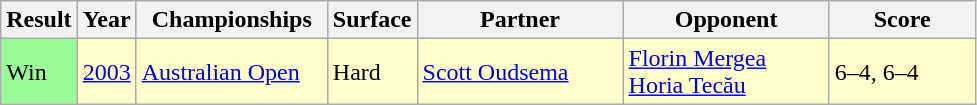<table class="sortable wikitable">
<tr>
<th>Result</th>
<th>Year</th>
<th style="width:120px">Championships</th>
<th>Surface</th>
<th style="width:130px">Partner</th>
<th style="width:130px">Opponent</th>
<th style="width:90px" class="unsortable">Score</th>
</tr>
<tr style=background:#ffc>
<td style=background:#98fb98>Win</td>
<td><a href='#'>2003</a></td>
<td><a href='#'>Australian Open</a></td>
<td>Hard</td>
<td> <a href='#'>Scott Oudsema</a></td>
<td> <a href='#'>Florin Mergea</a><br> <a href='#'>Horia Tecău</a></td>
<td>6–4, 6–4</td>
</tr>
</table>
